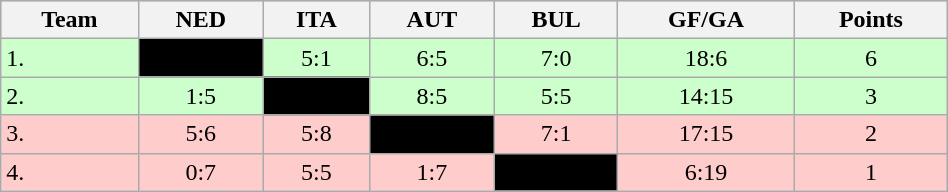<table class="wikitable" bgcolor="#EFEFFF" width="50%">
<tr bgcolor="#BCD2EE">
<th>Team</th>
<th>NED</th>
<th>ITA</th>
<th>AUT</th>
<th>BUL</th>
<th>GF/GA</th>
<th>Points</th>
</tr>
<tr bgcolor="#ccffcc" align="center">
<td align="left">1. </td>
<td style="background:#000000;"></td>
<td>5:1</td>
<td>6:5</td>
<td>7:0</td>
<td>18:6</td>
<td>6</td>
</tr>
<tr bgcolor="#ccffcc" align="center">
<td align="left">2. </td>
<td>1:5</td>
<td style="background:#000000;"></td>
<td>8:5</td>
<td>5:5</td>
<td>14:15</td>
<td>3</td>
</tr>
<tr bgcolor="#ffcccc" align="center">
<td align="left">3. </td>
<td>5:6</td>
<td>5:8</td>
<td style="background:#000000;"></td>
<td>7:1</td>
<td>17:15</td>
<td>2</td>
</tr>
<tr bgcolor="#ffcccc" align="center">
<td align="left">4. </td>
<td>0:7</td>
<td>5:5</td>
<td>1:7</td>
<td style="background:#000000;"></td>
<td>6:19</td>
<td>1</td>
</tr>
</table>
